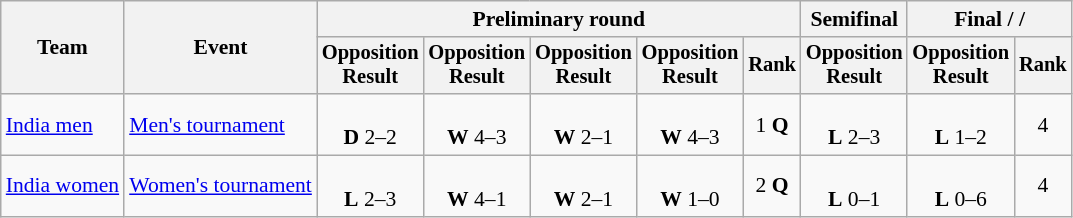<table class=wikitable style=font-size:90%;text-align:center>
<tr>
<th rowspan=2>Team</th>
<th rowspan=2>Event</th>
<th colspan=5>Preliminary round</th>
<th>Semifinal</th>
<th colspan=2>Final /  / </th>
</tr>
<tr style=font-size:95%>
<th>Opposition<br>Result</th>
<th>Opposition<br>Result</th>
<th>Opposition<br>Result</th>
<th>Opposition<br>Result</th>
<th>Rank</th>
<th>Opposition<br>Result</th>
<th>Opposition<br>Result</th>
<th>Rank</th>
</tr>
<tr>
<td align=left><a href='#'>India men</a></td>
<td align=left><a href='#'>Men's tournament</a></td>
<td><br><strong>D</strong> 2–2</td>
<td><br><strong>W</strong> 4–3</td>
<td><br><strong>W</strong> 2–1</td>
<td><br><strong>W</strong> 4–3</td>
<td>1 <strong>Q</strong></td>
<td><br><strong>L</strong> 2–3</td>
<td><br><strong>L</strong> 1–2</td>
<td>4</td>
</tr>
<tr>
<td align=left><a href='#'>India women</a></td>
<td align=left><a href='#'>Women's tournament</a></td>
<td><br><strong>L</strong> 2–3</td>
<td><br><strong>W</strong> 4–1</td>
<td><br><strong>W</strong> 2–1</td>
<td><br><strong>W</strong> 1–0</td>
<td>2 <strong>Q</strong></td>
<td><br><strong>L</strong> 0–1</td>
<td><br><strong>L</strong> 0–6</td>
<td>4</td>
</tr>
</table>
